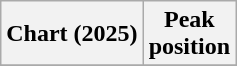<table class="wikitable sortable plainrowheaders" style="text-align:center">
<tr>
<th scope="col">Chart (2025)</th>
<th scope="col">Peak<br>position</th>
</tr>
<tr>
</tr>
</table>
